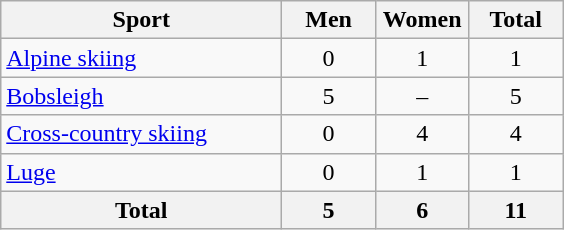<table class="wikitable sortable" style="text-align:center;">
<tr>
<th width=180>Sport</th>
<th width=55>Men</th>
<th width=55>Women</th>
<th width=55>Total</th>
</tr>
<tr>
<td align=left><a href='#'>Alpine skiing</a></td>
<td>0</td>
<td>1</td>
<td>1</td>
</tr>
<tr>
<td align=left><a href='#'>Bobsleigh</a></td>
<td>5</td>
<td>–</td>
<td>5</td>
</tr>
<tr>
<td align=left><a href='#'>Cross-country skiing</a></td>
<td>0</td>
<td>4</td>
<td>4</td>
</tr>
<tr>
<td align=left><a href='#'>Luge</a></td>
<td>0</td>
<td>1</td>
<td>1</td>
</tr>
<tr>
<th>Total</th>
<th>5</th>
<th>6</th>
<th>11</th>
</tr>
</table>
